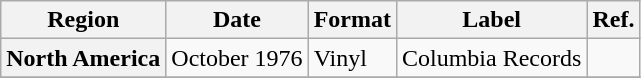<table class="wikitable plainrowheaders">
<tr>
<th scope="col">Region</th>
<th scope="col">Date</th>
<th scope="col">Format</th>
<th scope="col">Label</th>
<th scope="col">Ref.</th>
</tr>
<tr>
<th scope="row">North America</th>
<td>October 1976</td>
<td>Vinyl</td>
<td>Columbia Records</td>
<td></td>
</tr>
<tr>
</tr>
</table>
